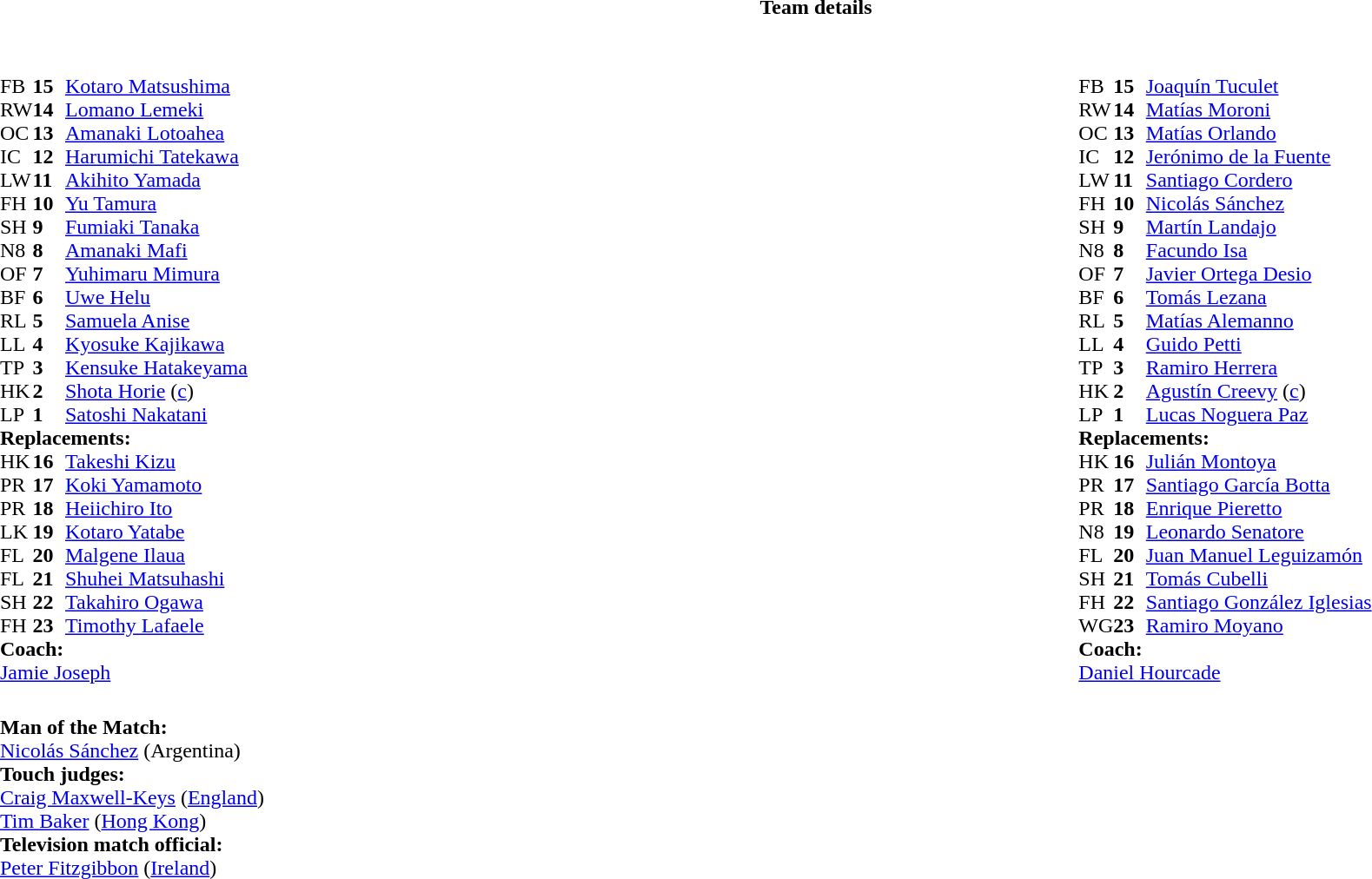<table border="0" width="100%" class="collapsible collapsed">
<tr>
<th>Team details</th>
</tr>
<tr>
<td><br><table width="100%">
<tr>
<td valign="top" width="50%"><br><table style="font-size: 100%" cellspacing="0" cellpadding="0">
<tr>
<th width="25"></th>
<th width="25"></th>
</tr>
<tr>
<td>FB</td>
<td><strong>15</strong></td>
<td><a href='#'>Kotaro Matsushima</a></td>
</tr>
<tr>
<td>RW</td>
<td><strong>14</strong></td>
<td><a href='#'>Lomano Lemeki</a></td>
</tr>
<tr>
<td>OC</td>
<td><strong>13</strong></td>
<td><a href='#'>Amanaki Lotoahea</a></td>
<td></td>
<td></td>
</tr>
<tr>
<td>IC</td>
<td><strong>12</strong></td>
<td><a href='#'>Harumichi Tatekawa</a></td>
</tr>
<tr>
<td>LW</td>
<td><strong>11</strong></td>
<td><a href='#'>Akihito Yamada</a></td>
</tr>
<tr>
<td>FH</td>
<td><strong>10</strong></td>
<td><a href='#'>Yu Tamura</a></td>
</tr>
<tr>
<td>SH</td>
<td><strong>9</strong></td>
<td><a href='#'>Fumiaki Tanaka</a></td>
<td></td>
<td></td>
</tr>
<tr>
<td>N8</td>
<td><strong>8</strong></td>
<td><a href='#'>Amanaki Mafi</a></td>
</tr>
<tr>
<td>OF</td>
<td><strong>7</strong></td>
<td><a href='#'>Yuhimaru Mimura</a></td>
<td></td>
<td></td>
</tr>
<tr>
<td>BF</td>
<td><strong>6</strong></td>
<td><a href='#'>Uwe Helu</a></td>
<td></td>
<td></td>
</tr>
<tr>
<td>RL</td>
<td><strong>5</strong></td>
<td><a href='#'>Samuela Anise</a></td>
<td></td>
<td></td>
</tr>
<tr>
<td>LL</td>
<td><strong>4</strong></td>
<td><a href='#'>Kyosuke Kajikawa</a></td>
</tr>
<tr>
<td>TP</td>
<td><strong>3</strong></td>
<td><a href='#'>Kensuke Hatakeyama</a></td>
<td></td>
<td></td>
</tr>
<tr>
<td>HK</td>
<td><strong>2</strong></td>
<td><a href='#'>Shota Horie</a> (<a href='#'>c</a>)</td>
<td></td>
<td></td>
</tr>
<tr>
<td>LP</td>
<td><strong>1</strong></td>
<td><a href='#'>Satoshi Nakatani</a></td>
<td></td>
<td></td>
</tr>
<tr>
<td colspan=3><strong>Replacements:</strong></td>
</tr>
<tr>
<td>HK</td>
<td><strong>16</strong></td>
<td><a href='#'>Takeshi Kizu</a></td>
<td></td>
<td></td>
</tr>
<tr>
<td>PR</td>
<td><strong>17</strong></td>
<td><a href='#'>Koki Yamamoto</a></td>
<td></td>
<td></td>
</tr>
<tr>
<td>PR</td>
<td><strong>18</strong></td>
<td><a href='#'>Heiichiro Ito</a></td>
<td></td>
<td></td>
</tr>
<tr>
<td>LK</td>
<td><strong>19</strong></td>
<td><a href='#'>Kotaro Yatabe</a></td>
<td></td>
<td></td>
</tr>
<tr>
<td>FL</td>
<td><strong>20</strong></td>
<td><a href='#'>Malgene Ilaua</a></td>
<td></td>
<td></td>
</tr>
<tr>
<td>FL</td>
<td><strong>21</strong></td>
<td><a href='#'>Shuhei Matsuhashi</a></td>
<td></td>
<td></td>
</tr>
<tr>
<td>SH</td>
<td><strong>22</strong></td>
<td><a href='#'>Takahiro Ogawa</a></td>
<td></td>
<td></td>
</tr>
<tr>
<td>FH</td>
<td><strong>23</strong></td>
<td><a href='#'>Timothy Lafaele</a></td>
<td></td>
<td></td>
</tr>
<tr>
<td colspan=3><strong>Coach:</strong></td>
</tr>
<tr>
<td colspan="4"> <a href='#'>Jamie Joseph</a></td>
</tr>
</table>
</td>
<td valign="top" width="50%"><br><table style="font-size: 100%" cellspacing="0" cellpadding="0" align="center">
<tr>
<th width="25"></th>
<th width="25"></th>
</tr>
<tr>
<td>FB</td>
<td><strong>15</strong></td>
<td><a href='#'>Joaquín Tuculet</a></td>
<td></td>
<td></td>
</tr>
<tr>
<td>RW</td>
<td><strong>14</strong></td>
<td><a href='#'>Matías Moroni</a></td>
</tr>
<tr>
<td>OC</td>
<td><strong>13</strong></td>
<td><a href='#'>Matías Orlando</a></td>
</tr>
<tr>
<td>IC</td>
<td><strong>12</strong></td>
<td><a href='#'>Jerónimo de la Fuente</a></td>
<td></td>
<td></td>
</tr>
<tr>
<td>LW</td>
<td><strong>11</strong></td>
<td><a href='#'>Santiago Cordero</a></td>
</tr>
<tr>
<td>FH</td>
<td><strong>10</strong></td>
<td><a href='#'>Nicolás Sánchez</a></td>
</tr>
<tr>
<td>SH</td>
<td><strong>9</strong></td>
<td><a href='#'>Martín Landajo</a></td>
<td></td>
<td></td>
</tr>
<tr>
<td>N8</td>
<td><strong>8</strong></td>
<td><a href='#'>Facundo Isa</a></td>
<td></td>
<td></td>
</tr>
<tr>
<td>OF</td>
<td><strong>7</strong></td>
<td><a href='#'>Javier Ortega Desio</a></td>
</tr>
<tr>
<td>BF</td>
<td><strong>6</strong></td>
<td><a href='#'>Tomás Lezana</a></td>
</tr>
<tr>
<td>RL</td>
<td><strong>5</strong></td>
<td><a href='#'>Matías Alemanno</a></td>
</tr>
<tr>
<td>LL</td>
<td><strong>4</strong></td>
<td><a href='#'>Guido Petti</a></td>
<td></td>
<td colspan=2></td>
<td></td>
</tr>
<tr>
<td>TP</td>
<td><strong>3</strong></td>
<td><a href='#'>Ramiro Herrera</a></td>
<td></td>
<td></td>
</tr>
<tr>
<td>HK</td>
<td><strong>2</strong></td>
<td><a href='#'>Agustín Creevy</a> (<a href='#'>c</a>)</td>
<td></td>
<td></td>
</tr>
<tr>
<td>LP</td>
<td><strong>1</strong></td>
<td><a href='#'>Lucas Noguera Paz</a></td>
<td></td>
<td></td>
</tr>
<tr>
<td colspan=3><strong>Replacements:</strong></td>
</tr>
<tr>
<td>HK</td>
<td><strong>16</strong></td>
<td><a href='#'>Julián Montoya</a></td>
<td></td>
<td></td>
</tr>
<tr>
<td>PR</td>
<td><strong>17</strong></td>
<td><a href='#'>Santiago García Botta</a></td>
<td></td>
<td></td>
</tr>
<tr>
<td>PR</td>
<td><strong>18</strong></td>
<td><a href='#'>Enrique Pieretto</a></td>
<td></td>
<td></td>
</tr>
<tr>
<td>N8</td>
<td><strong>19</strong></td>
<td><a href='#'>Leonardo Senatore</a></td>
<td></td>
<td></td>
</tr>
<tr>
<td>FL</td>
<td><strong>20</strong></td>
<td><a href='#'>Juan Manuel Leguizamón</a></td>
<td></td>
<td></td>
<td></td>
<td></td>
</tr>
<tr>
<td>SH</td>
<td><strong>21</strong></td>
<td><a href='#'>Tomás Cubelli</a></td>
<td></td>
<td></td>
</tr>
<tr>
<td>FH</td>
<td><strong>22</strong></td>
<td><a href='#'>Santiago González Iglesias</a></td>
<td></td>
<td></td>
</tr>
<tr>
<td>WG</td>
<td><strong>23</strong></td>
<td><a href='#'>Ramiro Moyano</a></td>
<td></td>
<td></td>
</tr>
<tr>
<td colspan=3><strong>Coach:</strong></td>
</tr>
<tr>
<td colspan="4"> <a href='#'>Daniel Hourcade</a></td>
</tr>
</table>
</td>
</tr>
</table>
<table width=100% style="font-size: 100%">
<tr>
<td><br><strong>Man of the Match:</strong>
<br><a href='#'>Nicolás Sánchez</a> (Argentina)<br><strong>Touch judges:</strong>
<br><a href='#'>Craig Maxwell-Keys</a> (<a href='#'>England</a>)
<br><a href='#'>Tim Baker</a> (<a href='#'>Hong Kong</a>)
<br><strong>Television match official:</strong>
<br><a href='#'>Peter Fitzgibbon</a> (<a href='#'>Ireland</a>)</td>
</tr>
</table>
</td>
</tr>
</table>
